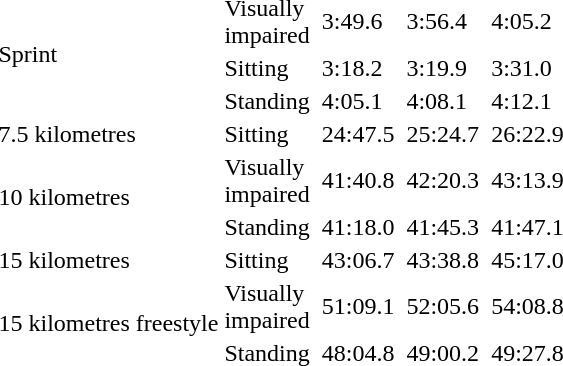<table>
<tr>
<td rowspan="3">Sprint<br></td>
<td>Visually<br>impaired</td>
<td></td>
<td>3:49.6</td>
<td></td>
<td>3:56.4</td>
<td></td>
<td>4:05.2</td>
</tr>
<tr>
<td>Sitting</td>
<td></td>
<td>3:18.2</td>
<td></td>
<td>3:19.9</td>
<td></td>
<td>3:31.0</td>
</tr>
<tr>
<td>Standing</td>
<td></td>
<td>4:05.1</td>
<td></td>
<td>4:08.1</td>
<td></td>
<td>4:12.1</td>
</tr>
<tr>
<td>7.5 kilometres<br></td>
<td>Sitting</td>
<td></td>
<td>24:47.5</td>
<td></td>
<td>25:24.7</td>
<td></td>
<td>26:22.9</td>
</tr>
<tr>
<td rowspan=2>10 kilometres<br></td>
<td>Visually<br>impaired</td>
<td></td>
<td>41:40.8</td>
<td></td>
<td>42:20.3</td>
<td></td>
<td>43:13.9</td>
</tr>
<tr>
<td>Standing</td>
<td></td>
<td>41:18.0</td>
<td></td>
<td>41:45.3</td>
<td></td>
<td>41:47.1</td>
</tr>
<tr>
<td>15 kilometres<br></td>
<td>Sitting</td>
<td></td>
<td>43:06.7</td>
<td></td>
<td>43:38.8</td>
<td></td>
<td>45:17.0</td>
</tr>
<tr>
<td rowspan="2">15 kilometres freestyle<br></td>
<td>Visually<br>impaired</td>
<td></td>
<td>51:09.1</td>
<td></td>
<td>52:05.6</td>
<td></td>
<td>54:08.8</td>
</tr>
<tr>
<td>Standing</td>
<td></td>
<td>48:04.8</td>
<td></td>
<td>49:00.2</td>
<td></td>
<td>49:27.8</td>
</tr>
</table>
